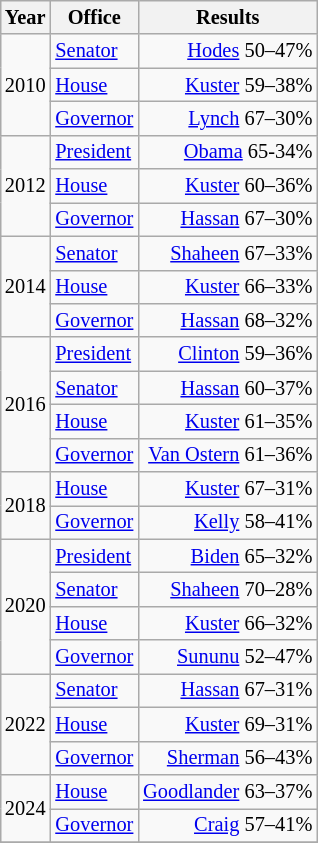<table class="wikitable" style="float:right; font-size:85%; margin:10px">
<tr>
<th>Year</th>
<th>Office</th>
<th>Results</th>
</tr>
<tr>
<td rowspan="3">2010</td>
<td><a href='#'>Senator</a></td>
<td align="right" ><a href='#'>Hodes</a> 50–47%</td>
</tr>
<tr>
<td><a href='#'>House</a></td>
<td align="right" ><a href='#'>Kuster</a> 59–38%</td>
</tr>
<tr>
<td><a href='#'>Governor</a></td>
<td align="right" ><a href='#'>Lynch</a> 67–30%</td>
</tr>
<tr>
<td rowspan="3">2012</td>
<td><a href='#'>President</a></td>
<td align="right" ><a href='#'>Obama</a> 65-34%</td>
</tr>
<tr>
<td><a href='#'>House</a></td>
<td align="right" ><a href='#'>Kuster</a> 60–36%</td>
</tr>
<tr>
<td><a href='#'>Governor</a></td>
<td align="right" ><a href='#'>Hassan</a> 67–30%</td>
</tr>
<tr>
<td rowspan="3">2014</td>
<td><a href='#'>Senator</a></td>
<td align="right" ><a href='#'>Shaheen</a> 67–33%</td>
</tr>
<tr>
<td><a href='#'>House</a></td>
<td align="right" ><a href='#'>Kuster</a> 66–33%</td>
</tr>
<tr>
<td><a href='#'>Governor</a></td>
<td align="right" ><a href='#'>Hassan</a> 68–32%</td>
</tr>
<tr>
<td rowspan="4">2016</td>
<td><a href='#'>President</a></td>
<td align="right" ><a href='#'>Clinton</a> 59–36%</td>
</tr>
<tr>
<td><a href='#'>Senator</a></td>
<td align="right" ><a href='#'>Hassan</a> 60–37%</td>
</tr>
<tr>
<td><a href='#'>House</a></td>
<td align="right" ><a href='#'>Kuster</a> 61–35%</td>
</tr>
<tr>
<td><a href='#'>Governor</a></td>
<td align="right" ><a href='#'>Van Ostern</a> 61–36%</td>
</tr>
<tr>
<td rowspan="2">2018</td>
<td><a href='#'>House</a></td>
<td align="right" ><a href='#'>Kuster</a> 67–31%</td>
</tr>
<tr>
<td><a href='#'>Governor</a></td>
<td align="right" ><a href='#'>Kelly</a> 58–41%</td>
</tr>
<tr>
<td rowspan="4">2020</td>
<td><a href='#'>President</a></td>
<td align="right" ><a href='#'>Biden</a> 65–32%</td>
</tr>
<tr>
<td><a href='#'>Senator</a></td>
<td align="right" ><a href='#'>Shaheen</a> 70–28%</td>
</tr>
<tr>
<td><a href='#'>House</a></td>
<td align="right" ><a href='#'>Kuster</a> 66–32%</td>
</tr>
<tr>
<td><a href='#'>Governor</a></td>
<td align="right" ><a href='#'>Sununu</a> 52–47%</td>
</tr>
<tr>
<td rowspan="3">2022</td>
<td><a href='#'>Senator</a></td>
<td align="right" ><a href='#'>Hassan</a> 67–31%</td>
</tr>
<tr>
<td><a href='#'>House</a></td>
<td align="right" ><a href='#'>Kuster</a> 69–31%</td>
</tr>
<tr>
<td><a href='#'>Governor</a></td>
<td align="right" ><a href='#'>Sherman</a> 56–43%</td>
</tr>
<tr>
<td rowspan="2">2024</td>
<td><a href='#'>House</a></td>
<td align="right" ><a href='#'>Goodlander</a> 63–37%</td>
</tr>
<tr>
<td><a href='#'>Governor</a></td>
<td align="right" ><a href='#'>Craig</a> 57–41%</td>
</tr>
<tr>
</tr>
</table>
